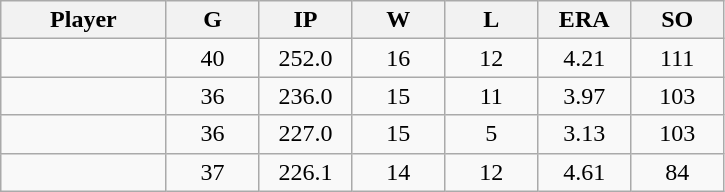<table class="wikitable sortable">
<tr>
<th bgcolor="#DDDDFF" width="16%">Player</th>
<th bgcolor="#DDDDFF" width="9%">G</th>
<th bgcolor="#DDDDFF" width="9%">IP</th>
<th bgcolor="#DDDDFF" width="9%">W</th>
<th bgcolor="#DDDDFF" width="9%">L</th>
<th bgcolor="#DDDDFF" width="9%">ERA</th>
<th bgcolor="#DDDDFF" width="9%">SO</th>
</tr>
<tr align="center">
<td></td>
<td>40</td>
<td>252.0</td>
<td>16</td>
<td>12</td>
<td>4.21</td>
<td>111</td>
</tr>
<tr align="center">
<td></td>
<td>36</td>
<td>236.0</td>
<td>15</td>
<td>11</td>
<td>3.97</td>
<td>103</td>
</tr>
<tr align="center">
<td></td>
<td>36</td>
<td>227.0</td>
<td>15</td>
<td>5</td>
<td>3.13</td>
<td>103</td>
</tr>
<tr align="center">
<td></td>
<td>37</td>
<td>226.1</td>
<td>14</td>
<td>12</td>
<td>4.61</td>
<td>84</td>
</tr>
</table>
